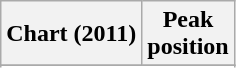<table class="wikitable sortable plainrowheaders" style="text-align:center">
<tr>
<th scope="col">Chart (2011)</th>
<th scope="col">Peak<br>position</th>
</tr>
<tr>
</tr>
<tr>
</tr>
<tr>
</tr>
<tr>
</tr>
<tr>
</tr>
<tr>
</tr>
<tr>
</tr>
<tr>
</tr>
<tr>
</tr>
<tr>
</tr>
<tr>
</tr>
<tr>
</tr>
</table>
